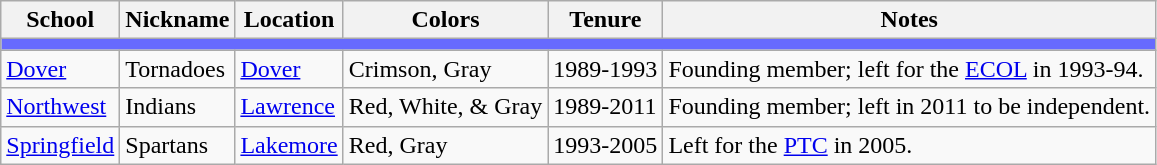<table class="wikitable sortable">
<tr>
<th>School</th>
<th>Nickname</th>
<th>Location</th>
<th>Colors</th>
<th>Tenure</th>
<th>Notes</th>
</tr>
<tr>
<th colspan="8" style="background:#676AFE;"></th>
</tr>
<tr>
<td><a href='#'>Dover</a></td>
<td>Tornadoes</td>
<td><a href='#'>Dover</a></td>
<td>Crimson, Gray<br> </td>
<td>1989-1993</td>
<td>Founding member; left for the <a href='#'>ECOL</a> in 1993-94.</td>
</tr>
<tr>
<td><a href='#'>Northwest</a></td>
<td>Indians</td>
<td><a href='#'>Lawrence</a></td>
<td>Red, White, & Gray<br>  </td>
<td>1989-2011</td>
<td>Founding member; left in 2011 to be independent.</td>
</tr>
<tr>
<td><a href='#'>Springfield</a></td>
<td>Spartans</td>
<td><a href='#'>Lakemore</a></td>
<td>Red, Gray<br> </td>
<td>1993-2005</td>
<td>Left for the <a href='#'>PTC</a> in 2005.</td>
</tr>
</table>
